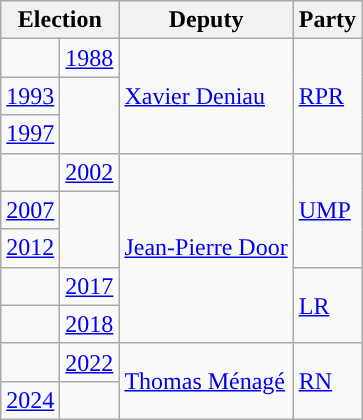<table class="wikitable">
<tr>
<th colspan="2">Election</th>
<th>Deputy</th>
<th>Party</th>
</tr>
<tr>
<td style="color:inherit;background:"></td>
<td><a href='#'>1988</a></td>
<td rowspan="3"><a href='#'>Xavier Deniau</a></td>
<td rowspan="3"><a href='#'>RPR</a></td>
</tr>
<tr>
<td><a href='#'>1993</a></td>
</tr>
<tr>
<td><a href='#'>1997</a></td>
</tr>
<tr>
<td style="color:inherit;background:"></td>
<td><a href='#'>2002</a></td>
<td rowspan="5"><a href='#'>Jean-Pierre Door</a></td>
<td rowspan="3"><a href='#'>UMP</a></td>
</tr>
<tr>
<td><a href='#'>2007</a></td>
</tr>
<tr>
<td><a href='#'>2012</a></td>
</tr>
<tr>
<td style="color:inherit;background:"></td>
<td><a href='#'>2017</a></td>
<td rowspan="2"><a href='#'>LR</a></td>
</tr>
<tr>
<td style="color:inherit;background:"></td>
<td><a href='#'>2018</a></td>
</tr>
<tr>
<td style="color:inherit;background-color: "></td>
<td><a href='#'>2022</a></td>
<td rowspan="2"><a href='#'>Thomas Ménagé</a></td>
<td rowspan="2"><a href='#'>RN</a></td>
</tr>
<tr>
<td><a href='#'>2024</a></td>
</tr>
</table>
